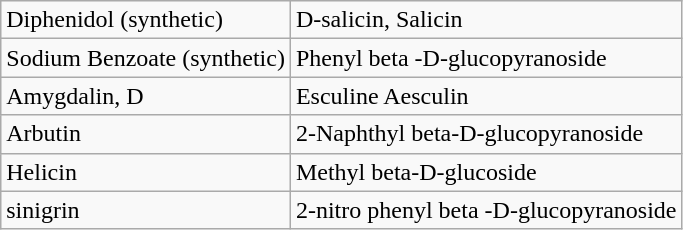<table class="wikitable">
<tr>
<td>Diphenidol (synthetic)</td>
<td>D-salicin, Salicin</td>
</tr>
<tr>
<td>Sodium Benzoate (synthetic)</td>
<td>Phenyl beta -D-glucopyranoside</td>
</tr>
<tr>
<td>Amygdalin, D</td>
<td>Esculine Aesculin</td>
</tr>
<tr>
<td>Arbutin</td>
<td>2-Naphthyl beta-D-glucopyranoside</td>
</tr>
<tr>
<td>Helicin</td>
<td>Methyl beta-D-glucoside</td>
</tr>
<tr>
<td>sinigrin</td>
<td>2-nitro phenyl beta -D-glucopyranoside</td>
</tr>
</table>
